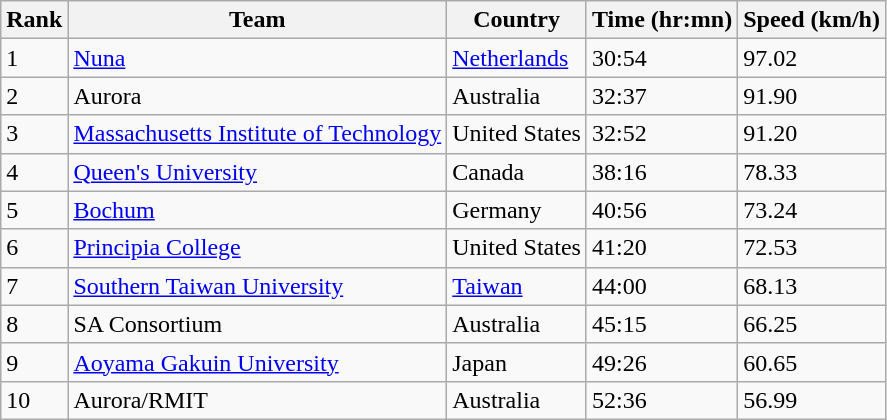<table class="wikitable">
<tr>
<th>Rank</th>
<th>Team</th>
<th>Country</th>
<th>Time (hr:mn)</th>
<th>Speed (km/h)</th>
</tr>
<tr>
<td>1</td>
<td><a href='#'>Nuna</a></td>
<td><a href='#'>Netherlands</a></td>
<td>30:54</td>
<td>97.02</td>
</tr>
<tr>
<td>2</td>
<td>Aurora</td>
<td>Australia</td>
<td>32:37</td>
<td>91.90</td>
</tr>
<tr>
<td>3</td>
<td><a href='#'>Massachusetts Institute of Technology</a></td>
<td>United States</td>
<td>32:52</td>
<td>91.20</td>
</tr>
<tr>
<td>4</td>
<td><a href='#'>Queen's University</a></td>
<td>Canada</td>
<td>38:16</td>
<td>78.33</td>
</tr>
<tr>
<td>5</td>
<td><a href='#'>Bochum</a></td>
<td>Germany</td>
<td>40:56</td>
<td>73.24</td>
</tr>
<tr>
<td>6</td>
<td><a href='#'>Principia College</a></td>
<td>United States</td>
<td>41:20</td>
<td>72.53</td>
</tr>
<tr>
<td>7</td>
<td><a href='#'>Southern Taiwan University</a></td>
<td><a href='#'>Taiwan</a></td>
<td>44:00</td>
<td>68.13</td>
</tr>
<tr>
<td>8</td>
<td>SA Consortium</td>
<td>Australia</td>
<td>45:15</td>
<td>66.25</td>
</tr>
<tr>
<td>9</td>
<td><a href='#'>Aoyama Gakuin University</a></td>
<td>Japan</td>
<td>49:26</td>
<td>60.65</td>
</tr>
<tr>
<td>10</td>
<td>Aurora/RMIT</td>
<td>Australia</td>
<td>52:36</td>
<td>56.99</td>
</tr>
</table>
